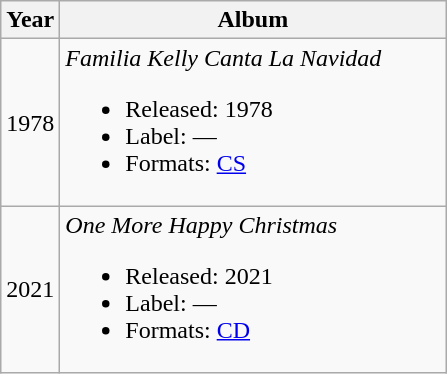<table class="wikitable">
<tr>
<th width="20">Year</th>
<th width="250">Album</th>
</tr>
<tr>
<td>1978</td>
<td><em>Familia Kelly Canta La Navidad</em><br><ul><li>Released: 1978</li><li>Label: —</li><li>Formats: <a href='#'>CS</a></li></ul></td>
</tr>
<tr>
<td>2021</td>
<td><em>One More Happy Christmas</em><br><ul><li>Released: 2021</li><li>Label: —</li><li>Formats: <a href='#'>CD</a></li></ul></td>
</tr>
</table>
